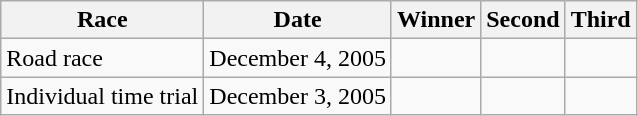<table class="wikitable">
<tr>
<th>Race</th>
<th>Date</th>
<th>Winner</th>
<th>Second</th>
<th>Third</th>
</tr>
<tr>
<td>Road race</td>
<td>December 4, 2005</td>
<td></td>
<td></td>
<td></td>
</tr>
<tr>
<td>Individual time trial</td>
<td>December 3, 2005</td>
<td></td>
<td></td>
<td></td>
</tr>
</table>
